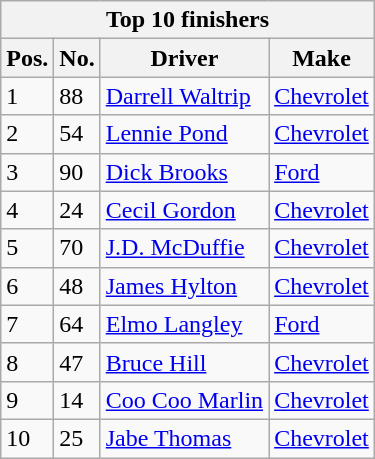<table class="wikitable">
<tr>
<th colspan="4">Top 10 finishers</th>
</tr>
<tr>
<th>Pos.</th>
<th>No.</th>
<th>Driver</th>
<th>Make</th>
</tr>
<tr>
<td>1</td>
<td>88</td>
<td><a href='#'>Darrell Waltrip</a></td>
<td><a href='#'>Chevrolet</a></td>
</tr>
<tr>
<td>2</td>
<td>54</td>
<td><a href='#'>Lennie Pond</a></td>
<td><a href='#'>Chevrolet</a></td>
</tr>
<tr>
<td>3</td>
<td>90</td>
<td><a href='#'>Dick Brooks</a></td>
<td><a href='#'>Ford</a></td>
</tr>
<tr>
<td>4</td>
<td>24</td>
<td><a href='#'>Cecil Gordon</a></td>
<td><a href='#'>Chevrolet</a></td>
</tr>
<tr>
<td>5</td>
<td>70</td>
<td><a href='#'>J.D. McDuffie</a></td>
<td><a href='#'>Chevrolet</a></td>
</tr>
<tr>
<td>6</td>
<td>48</td>
<td><a href='#'>James Hylton</a></td>
<td><a href='#'>Chevrolet</a></td>
</tr>
<tr>
<td>7</td>
<td>64</td>
<td><a href='#'>Elmo Langley</a></td>
<td><a href='#'>Ford</a></td>
</tr>
<tr>
<td>8</td>
<td>47</td>
<td><a href='#'>Bruce Hill</a></td>
<td><a href='#'>Chevrolet</a></td>
</tr>
<tr>
<td>9</td>
<td>14</td>
<td><a href='#'>Coo Coo Marlin</a></td>
<td><a href='#'>Chevrolet</a></td>
</tr>
<tr>
<td>10</td>
<td>25</td>
<td><a href='#'>Jabe Thomas</a></td>
<td><a href='#'>Chevrolet</a></td>
</tr>
</table>
